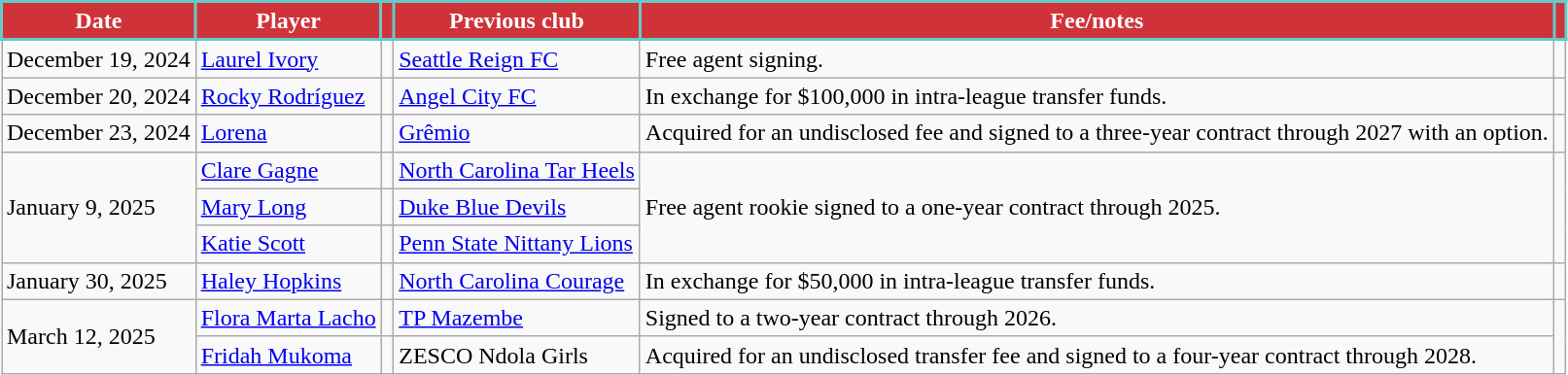<table class="wikitable sortable">
<tr>
<th style="background:#CF3339; color:#FFF; border:2px solid #62CBC9;" width:150px;" scope="col" data-sort-type="date">Date</th>
<th style="background:#CF3339; color:#FFF; border:2px solid #62CBC9;" width:200px;" scope="col">Player</th>
<th style="background:#CF3339; color:#FFF; border:2px solid #62CBC9;" width:55px;" scope="col"></th>
<th style="background:#CF3339; color:#FFF; border:2px solid #62CBC9;" width:200px;" scope="col">Previous club</th>
<th style="background:#CF3339; color:#FFF; border:2px solid #62CBC9;" width:450px;" scope="col">Fee/notes</th>
<th style="background:#CF3339; color:#FFF; border:2px solid #62CBC9;" width:30px;" scope="col"></th>
</tr>
<tr>
<td>December 19, 2024</td>
<td> <a href='#'>Laurel Ivory</a></td>
<td align="center"></td>
<td> <a href='#'>Seattle Reign FC</a></td>
<td>Free agent signing.</td>
<td></td>
</tr>
<tr>
<td>December 20, 2024</td>
<td> <a href='#'>Rocky Rodríguez</a></td>
<td></td>
<td> <a href='#'>Angel City FC</a></td>
<td>In exchange for $100,000 in intra-league transfer funds.</td>
<td></td>
</tr>
<tr>
<td>December 23, 2024</td>
<td> <a href='#'>Lorena</a></td>
<td></td>
<td> <a href='#'>Grêmio</a></td>
<td>Acquired for an undisclosed fee and signed to a three-year contract through 2027 with an option.</td>
<td></td>
</tr>
<tr>
<td rowspan="3">January 9, 2025</td>
<td> <a href='#'>Clare Gagne</a></td>
<td></td>
<td> <a href='#'>North Carolina Tar Heels</a></td>
<td rowspan="3">Free agent rookie signed to a one-year contract through 2025.</td>
<td rowspan="3"></td>
</tr>
<tr>
<td> <a href='#'>Mary Long</a></td>
<td></td>
<td> <a href='#'>Duke Blue Devils</a></td>
</tr>
<tr>
<td> <a href='#'>Katie Scott</a></td>
<td></td>
<td> <a href='#'>Penn State Nittany Lions</a></td>
</tr>
<tr>
<td>January 30, 2025</td>
<td> <a href='#'>Haley Hopkins</a></td>
<td></td>
<td> <a href='#'>North Carolina Courage</a></td>
<td>In exchange for $50,000 in intra-league transfer funds.</td>
<td></td>
</tr>
<tr>
<td rowspan="2">March 12, 2025</td>
<td> <a href='#'>Flora Marta Lacho</a></td>
<td></td>
<td> <a href='#'>TP Mazembe</a></td>
<td>Signed to a two-year contract through 2026.</td>
<td rowspan="2"></td>
</tr>
<tr>
<td> <a href='#'>Fridah Mukoma</a></td>
<td></td>
<td> ZESCO Ndola Girls</td>
<td>Acquired for an undisclosed transfer fee and signed to a four-year contract through 2028.</td>
</tr>
</table>
